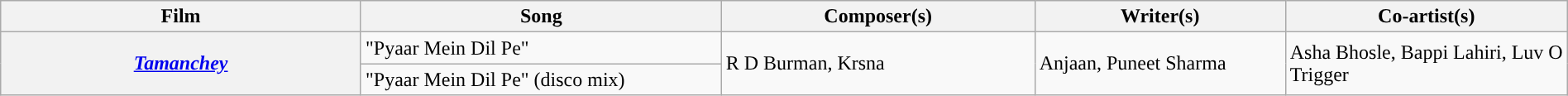<table class="wikitable plainrowheaders" width="100%" textcolor:#000;">
<tr style="background:#b0e0e66;">
<th scope="col" width=23%><strong>Film</strong></th>
<th scope="col" width=23%><strong>Song</strong></th>
<th scope="col" width=20%><strong>Composer(s)</strong></th>
<th scope="col" width=16%><strong>Writer(s)</strong></th>
<th scope="col" width=18%><strong>Co-artist(s)</strong></th>
</tr>
<tr>
<th rowspan=2><em><a href='#'>Tamanchey</a></em></th>
<td>"Pyaar Mein Dil Pe"</td>
<td rowspan=2>R D Burman, Krsna</td>
<td rowspan=2>Anjaan, Puneet Sharma</td>
<td rowspan=2>Asha Bhosle, Bappi Lahiri, Luv O Trigger</td>
</tr>
<tr>
<td>"Pyaar Mein Dil Pe" (disco mix)</td>
</tr>
</table>
